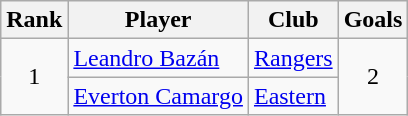<table class="wikitable" style="text-align:center">
<tr>
<th>Rank</th>
<th>Player</th>
<th>Club</th>
<th>Goals</th>
</tr>
<tr>
<td rowspan="2">1</td>
<td align="left"> <a href='#'>Leandro Bazán</a></td>
<td align="left"><a href='#'>Rangers</a></td>
<td rowspan="2">2</td>
</tr>
<tr>
<td align="left"> <a href='#'>Everton Camargo</a></td>
<td align="left"><a href='#'>Eastern</a></td>
</tr>
</table>
